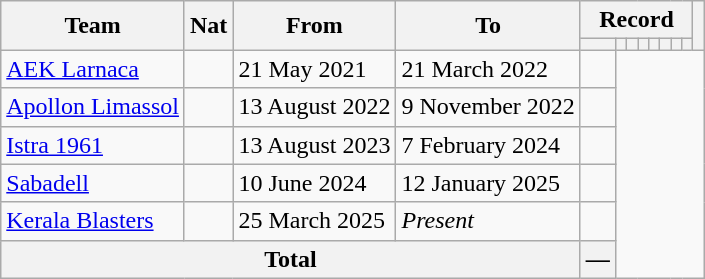<table class="wikitable" style="text-align: center">
<tr>
<th rowspan="2">Team</th>
<th rowspan="2">Nat</th>
<th rowspan="2">From</th>
<th rowspan="2">To</th>
<th colspan="8">Record</th>
<th rowspan=2></th>
</tr>
<tr>
<th></th>
<th></th>
<th></th>
<th></th>
<th></th>
<th></th>
<th></th>
<th></th>
</tr>
<tr>
<td align=left><a href='#'>AEK Larnaca</a></td>
<td></td>
<td align=left>21 May 2021</td>
<td align=left>21 March 2022<br></td>
<td></td>
</tr>
<tr>
<td align=left><a href='#'>Apollon Limassol</a></td>
<td></td>
<td align=left>13 August 2022</td>
<td align=left>9 November 2022<br></td>
<td></td>
</tr>
<tr>
<td align=left><a href='#'>Istra 1961</a></td>
<td></td>
<td align=left>13 August 2023</td>
<td align=left>7 February 2024<br></td>
<td></td>
</tr>
<tr>
<td align=left><a href='#'>Sabadell</a></td>
<td></td>
<td align=left>10 June 2024</td>
<td align=left>12 January 2025<br></td>
<td></td>
</tr>
<tr>
<td align=left><a href='#'>Kerala Blasters</a></td>
<td></td>
<td align=left>25 March 2025</td>
<td align=left><em>Present</em><br></td>
<td></td>
</tr>
<tr>
<th colspan="4">Total<br></th>
<th>—</th>
</tr>
</table>
